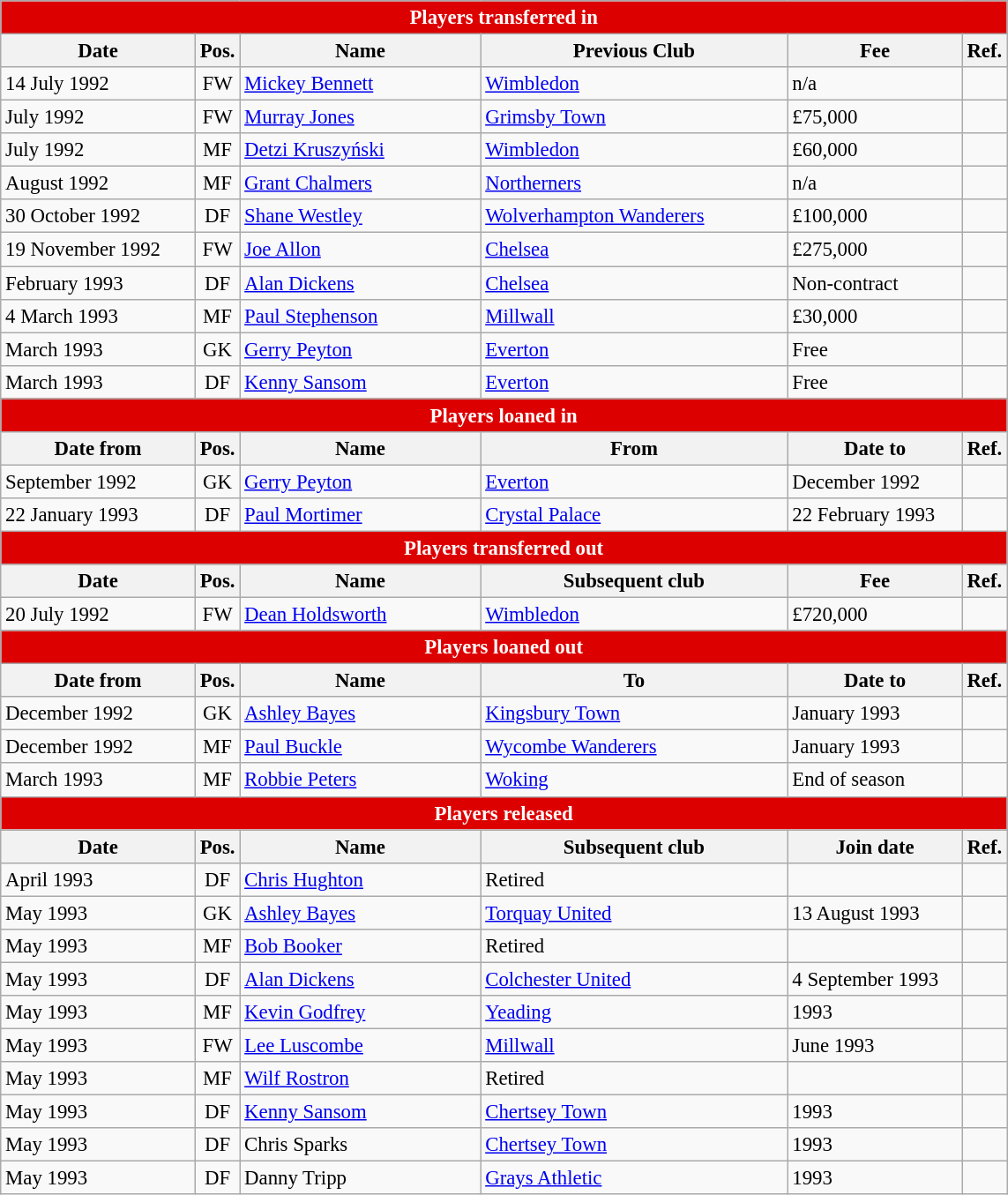<table class="wikitable" style="font-size:95%;">
<tr>
<th colspan="6" style="background:#d00; color:white; text-align:center;">Players transferred in</th>
</tr>
<tr>
<th style="width:140px;">Date</th>
<th style="width:25px;">Pos.</th>
<th style="width:175px;">Name</th>
<th style="width:225px;">Previous Club</th>
<th style="width:125px;">Fee</th>
<th style="width:25px;">Ref.</th>
</tr>
<tr>
<td>14 July 1992</td>
<td style="text-align:center;">FW</td>
<td> <a href='#'>Mickey Bennett</a></td>
<td> <a href='#'>Wimbledon</a></td>
<td>n/a</td>
<td></td>
</tr>
<tr>
<td>July 1992</td>
<td style="text-align:center;">FW</td>
<td> <a href='#'>Murray Jones</a></td>
<td> <a href='#'>Grimsby Town</a></td>
<td>£75,000</td>
<td></td>
</tr>
<tr>
<td>July 1992</td>
<td style="text-align:center;">MF</td>
<td> <a href='#'>Detzi Kruszyński</a></td>
<td> <a href='#'>Wimbledon</a></td>
<td>£60,000</td>
<td></td>
</tr>
<tr>
<td>August 1992</td>
<td style="text-align:center;">MF</td>
<td> <a href='#'>Grant Chalmers</a></td>
<td> <a href='#'>Northerners</a></td>
<td>n/a</td>
<td></td>
</tr>
<tr>
<td>30 October 1992</td>
<td style="text-align:center;">DF</td>
<td> <a href='#'>Shane Westley</a></td>
<td> <a href='#'>Wolverhampton Wanderers</a></td>
<td>£100,000</td>
<td></td>
</tr>
<tr>
<td>19 November 1992</td>
<td style="text-align:center;">FW</td>
<td> <a href='#'>Joe Allon</a></td>
<td> <a href='#'>Chelsea</a></td>
<td>£275,000</td>
<td></td>
</tr>
<tr>
<td>February 1993</td>
<td style="text-align:center;">DF</td>
<td> <a href='#'>Alan Dickens</a></td>
<td> <a href='#'>Chelsea</a></td>
<td>Non-contract</td>
<td></td>
</tr>
<tr>
<td>4 March 1993</td>
<td style="text-align:center;">MF</td>
<td> <a href='#'>Paul Stephenson</a></td>
<td> <a href='#'>Millwall</a></td>
<td>£30,000</td>
<td></td>
</tr>
<tr>
<td>March 1993</td>
<td style="text-align:center;">GK</td>
<td> <a href='#'>Gerry Peyton</a></td>
<td> <a href='#'>Everton</a></td>
<td>Free</td>
<td></td>
</tr>
<tr>
<td>March 1993</td>
<td style="text-align:center;">DF</td>
<td> <a href='#'>Kenny Sansom</a></td>
<td> <a href='#'>Everton</a></td>
<td>Free</td>
<td></td>
</tr>
<tr>
<th colspan="6" style="background:#d00; color:white; text-align:center;">Players loaned in</th>
</tr>
<tr>
<th>Date from</th>
<th>Pos.</th>
<th>Name</th>
<th>From</th>
<th>Date to</th>
<th>Ref.</th>
</tr>
<tr>
<td>September 1992</td>
<td style="text-align:center;">GK</td>
<td> <a href='#'>Gerry Peyton</a></td>
<td> <a href='#'>Everton</a></td>
<td>December 1992</td>
<td></td>
</tr>
<tr>
<td>22 January 1993</td>
<td style="text-align:center;">DF</td>
<td> <a href='#'>Paul Mortimer</a></td>
<td> <a href='#'>Crystal Palace</a></td>
<td>22 February 1993</td>
<td></td>
</tr>
<tr>
<th colspan="6" style="background:#d00; color:white; text-align:center;">Players transferred out</th>
</tr>
<tr>
<th>Date</th>
<th>Pos.</th>
<th>Name</th>
<th>Subsequent club</th>
<th>Fee</th>
<th>Ref.</th>
</tr>
<tr>
<td>20 July 1992</td>
<td style="text-align:center;">FW</td>
<td> <a href='#'>Dean Holdsworth</a></td>
<td> <a href='#'>Wimbledon</a></td>
<td>£720,000</td>
<td></td>
</tr>
<tr>
<th colspan="6" style="background:#d00; color:white; text-align:center;">Players loaned out</th>
</tr>
<tr>
<th>Date from</th>
<th>Pos.</th>
<th>Name</th>
<th>To</th>
<th>Date to</th>
<th>Ref.</th>
</tr>
<tr>
<td>December 1992</td>
<td style="text-align:center;">GK</td>
<td> <a href='#'>Ashley Bayes</a></td>
<td> <a href='#'>Kingsbury Town</a></td>
<td>January 1993</td>
<td></td>
</tr>
<tr>
<td>December 1992</td>
<td style="text-align:center;">MF</td>
<td> <a href='#'>Paul Buckle</a></td>
<td> <a href='#'>Wycombe Wanderers</a></td>
<td>January 1993</td>
<td></td>
</tr>
<tr>
<td>March 1993</td>
<td style="text-align:center;">MF</td>
<td> <a href='#'>Robbie Peters</a></td>
<td> <a href='#'>Woking</a></td>
<td>End of season</td>
<td></td>
</tr>
<tr>
<th colspan="6" style="background:#d00; color:white; text-align:center;">Players released</th>
</tr>
<tr>
<th>Date</th>
<th>Pos.</th>
<th>Name</th>
<th>Subsequent club</th>
<th>Join date</th>
<th>Ref.</th>
</tr>
<tr>
<td>April 1993</td>
<td style="text-align:center;">DF</td>
<td> <a href='#'>Chris Hughton</a></td>
<td>Retired</td>
<td></td>
<td></td>
</tr>
<tr>
<td>May 1993</td>
<td style="text-align:center;">GK</td>
<td> <a href='#'>Ashley Bayes</a></td>
<td> <a href='#'>Torquay United</a></td>
<td>13 August 1993</td>
<td></td>
</tr>
<tr>
<td>May 1993</td>
<td style="text-align:center;">MF</td>
<td> <a href='#'>Bob Booker</a></td>
<td>Retired</td>
<td></td>
<td></td>
</tr>
<tr>
<td>May 1993</td>
<td style="text-align:center;">DF</td>
<td> <a href='#'>Alan Dickens</a></td>
<td> <a href='#'>Colchester United</a></td>
<td>4 September 1993</td>
<td></td>
</tr>
<tr>
<td>May 1993</td>
<td style="text-align:center;">MF</td>
<td> <a href='#'>Kevin Godfrey</a></td>
<td> <a href='#'>Yeading</a></td>
<td>1993</td>
<td></td>
</tr>
<tr>
<td>May 1993</td>
<td style="text-align:center;">FW</td>
<td> <a href='#'>Lee Luscombe</a></td>
<td> <a href='#'>Millwall</a></td>
<td>June 1993</td>
<td></td>
</tr>
<tr>
<td>May 1993</td>
<td style="text-align:center;">MF</td>
<td> <a href='#'>Wilf Rostron</a></td>
<td>Retired</td>
<td></td>
<td></td>
</tr>
<tr>
<td>May 1993</td>
<td style="text-align:center;">DF</td>
<td> <a href='#'>Kenny Sansom</a></td>
<td> <a href='#'>Chertsey Town</a></td>
<td>1993</td>
<td></td>
</tr>
<tr>
<td>May 1993</td>
<td style="text-align:center;">DF</td>
<td> Chris Sparks</td>
<td> <a href='#'>Chertsey Town</a></td>
<td>1993</td>
<td></td>
</tr>
<tr>
<td>May 1993</td>
<td style="text-align:center;">DF</td>
<td> Danny Tripp</td>
<td> <a href='#'>Grays Athletic</a></td>
<td>1993</td>
<td></td>
</tr>
</table>
